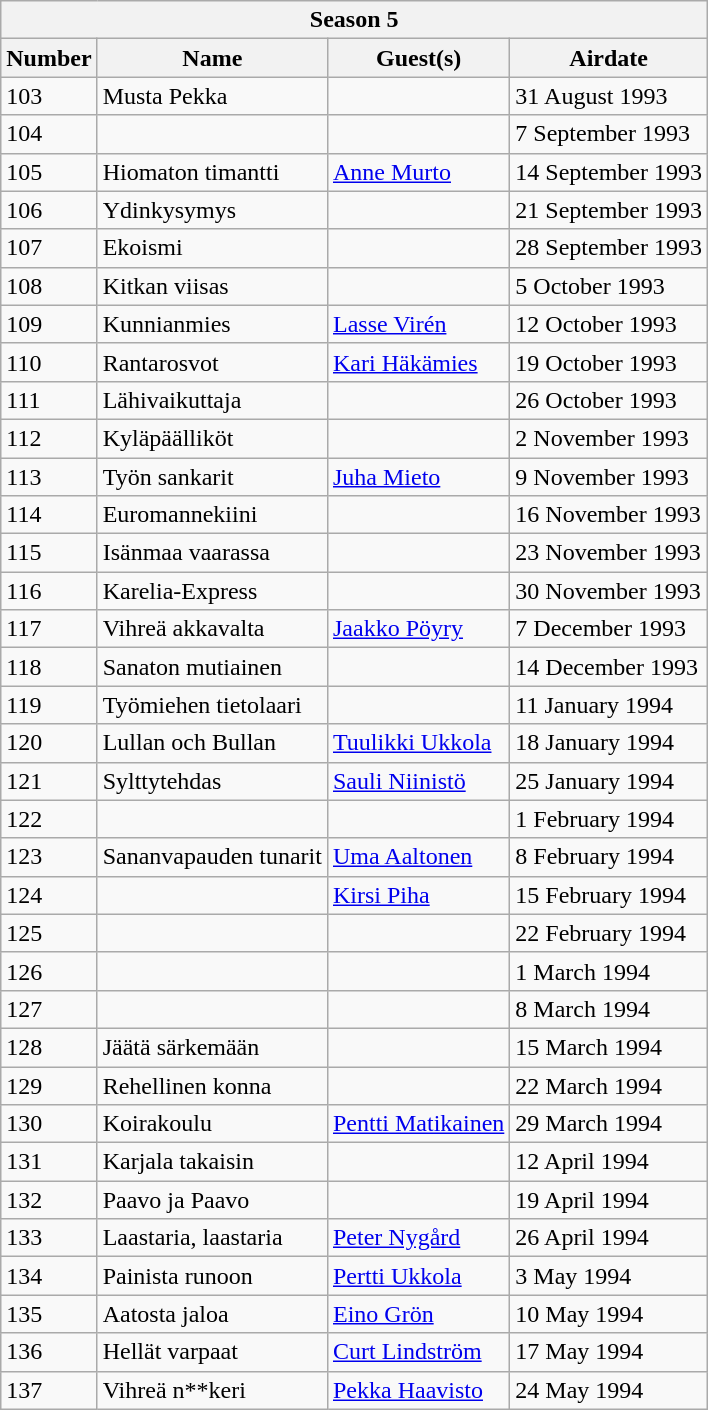<table class="wikitable">
<tr>
<th colspan="4">Season 5</th>
</tr>
<tr>
<th>Number</th>
<th>Name</th>
<th>Guest(s)</th>
<th>Airdate</th>
</tr>
<tr>
<td>103</td>
<td>Musta Pekka</td>
<td></td>
<td>31 August 1993</td>
</tr>
<tr>
<td>104</td>
<td></td>
<td></td>
<td>7 September 1993</td>
</tr>
<tr>
<td>105</td>
<td>Hiomaton timantti</td>
<td><a href='#'>Anne Murto</a></td>
<td>14 September 1993</td>
</tr>
<tr>
<td>106</td>
<td>Ydinkysymys</td>
<td><br></td>
<td>21 September 1993</td>
</tr>
<tr>
<td>107</td>
<td>Ekoismi</td>
<td></td>
<td>28 September 1993</td>
</tr>
<tr>
<td>108</td>
<td>Kitkan viisas</td>
<td></td>
<td>5 October 1993</td>
</tr>
<tr>
<td>109</td>
<td>Kunnianmies</td>
<td><a href='#'>Lasse Virén</a></td>
<td>12 October 1993</td>
</tr>
<tr>
<td>110</td>
<td>Rantarosvot</td>
<td><a href='#'>Kari Häkämies</a></td>
<td>19 October 1993</td>
</tr>
<tr>
<td>111</td>
<td>Lähivaikuttaja</td>
<td></td>
<td>26 October 1993</td>
</tr>
<tr>
<td>112</td>
<td>Kyläpäälliköt</td>
<td></td>
<td>2 November 1993</td>
</tr>
<tr>
<td>113</td>
<td>Työn sankarit</td>
<td><a href='#'>Juha Mieto</a></td>
<td>9 November 1993</td>
</tr>
<tr>
<td>114</td>
<td>Euromannekiini</td>
<td></td>
<td>16 November 1993</td>
</tr>
<tr>
<td>115</td>
<td>Isänmaa vaarassa</td>
<td></td>
<td>23 November 1993</td>
</tr>
<tr>
<td>116</td>
<td>Karelia-Express</td>
<td></td>
<td>30 November 1993</td>
</tr>
<tr>
<td>117</td>
<td>Vihreä akkavalta</td>
<td><a href='#'>Jaakko Pöyry</a></td>
<td>7 December 1993</td>
</tr>
<tr>
<td>118</td>
<td>Sanaton mutiainen</td>
<td></td>
<td>14 December 1993</td>
</tr>
<tr>
<td>119</td>
<td>Työmiehen tietolaari</td>
<td></td>
<td>11 January 1994</td>
</tr>
<tr>
<td>120</td>
<td>Lullan och Bullan</td>
<td><a href='#'>Tuulikki Ukkola</a></td>
<td>18 January 1994</td>
</tr>
<tr>
<td>121</td>
<td>Sylttytehdas</td>
<td><a href='#'>Sauli Niinistö</a></td>
<td>25 January 1994</td>
</tr>
<tr>
<td>122</td>
<td></td>
<td></td>
<td>1 February 1994</td>
</tr>
<tr>
<td>123</td>
<td>Sananvapauden tunarit</td>
<td><a href='#'>Uma Aaltonen</a></td>
<td>8 February 1994</td>
</tr>
<tr>
<td>124</td>
<td></td>
<td><a href='#'>Kirsi Piha</a></td>
<td>15 February 1994</td>
</tr>
<tr>
<td>125</td>
<td></td>
<td></td>
<td>22 February 1994</td>
</tr>
<tr>
<td>126</td>
<td></td>
<td></td>
<td>1 March 1994</td>
</tr>
<tr>
<td>127</td>
<td></td>
<td></td>
<td>8 March 1994</td>
</tr>
<tr>
<td>128</td>
<td>Jäätä särkemään</td>
<td></td>
<td>15 March 1994</td>
</tr>
<tr>
<td>129</td>
<td>Rehellinen konna</td>
<td></td>
<td>22 March 1994</td>
</tr>
<tr>
<td>130</td>
<td>Koirakoulu</td>
<td><a href='#'>Pentti Matikainen</a></td>
<td>29 March 1994</td>
</tr>
<tr>
<td>131</td>
<td>Karjala takaisin</td>
<td></td>
<td>12 April 1994</td>
</tr>
<tr>
<td>132</td>
<td>Paavo ja Paavo</td>
<td></td>
<td>19 April 1994</td>
</tr>
<tr>
<td>133</td>
<td>Laastaria, laastaria</td>
<td><a href='#'>Peter Nygård</a></td>
<td>26 April 1994</td>
</tr>
<tr>
<td>134</td>
<td>Painista runoon</td>
<td><a href='#'>Pertti Ukkola</a></td>
<td>3 May 1994</td>
</tr>
<tr>
<td>135</td>
<td>Aatosta jaloa</td>
<td><a href='#'>Eino Grön</a></td>
<td>10 May 1994</td>
</tr>
<tr>
<td>136</td>
<td>Hellät varpaat</td>
<td><a href='#'>Curt Lindström</a></td>
<td>17 May 1994</td>
</tr>
<tr>
<td>137</td>
<td>Vihreä n**keri</td>
<td><a href='#'>Pekka Haavisto</a></td>
<td>24 May 1994</td>
</tr>
</table>
